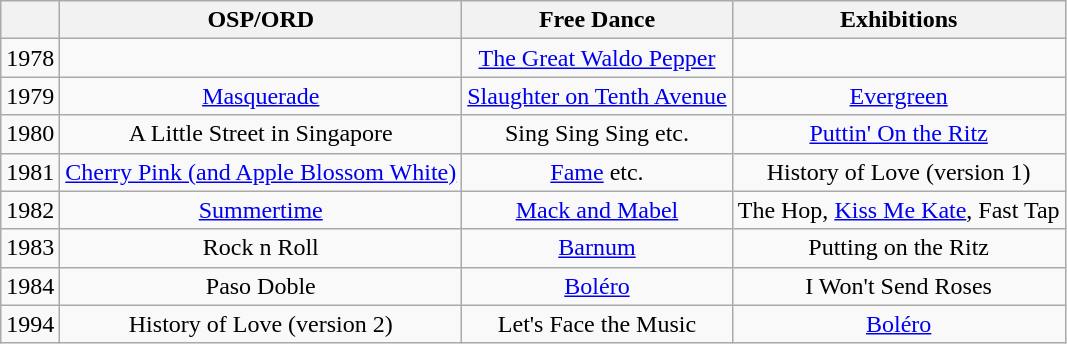<table class="wikitable" style="text-align: center;">
<tr>
<th></th>
<th>OSP/ORD</th>
<th>Free Dance</th>
<th>Exhibitions</th>
</tr>
<tr>
<td>1978</td>
<td></td>
<td><a href='#'>The Great Waldo Pepper</a></td>
<td></td>
</tr>
<tr>
<td>1979</td>
<td><a href='#'>Masquerade</a></td>
<td><a href='#'>Slaughter on Tenth Avenue</a></td>
<td><a href='#'>Evergreen</a></td>
</tr>
<tr>
<td>1980</td>
<td>A Little Street in Singapore</td>
<td>Sing Sing Sing etc.</td>
<td><a href='#'>Puttin' On the Ritz</a></td>
</tr>
<tr>
<td>1981</td>
<td><a href='#'>Cherry Pink (and Apple Blossom White)</a></td>
<td><a href='#'>Fame</a> etc.</td>
<td>History of Love (version 1)</td>
</tr>
<tr>
<td>1982</td>
<td><a href='#'>Summertime</a></td>
<td><a href='#'>Mack and Mabel</a></td>
<td>The Hop, <a href='#'>Kiss Me Kate</a>, Fast Tap</td>
</tr>
<tr>
<td>1983</td>
<td>Rock n Roll</td>
<td><a href='#'>Barnum</a></td>
<td>Putting on the Ritz</td>
</tr>
<tr>
<td>1984</td>
<td>Paso Doble</td>
<td><a href='#'>Boléro</a></td>
<td>I Won't Send Roses</td>
</tr>
<tr>
<td>1994</td>
<td>History of Love (version 2)</td>
<td>Let's Face the Music</td>
<td><a href='#'>Boléro</a></td>
</tr>
</table>
